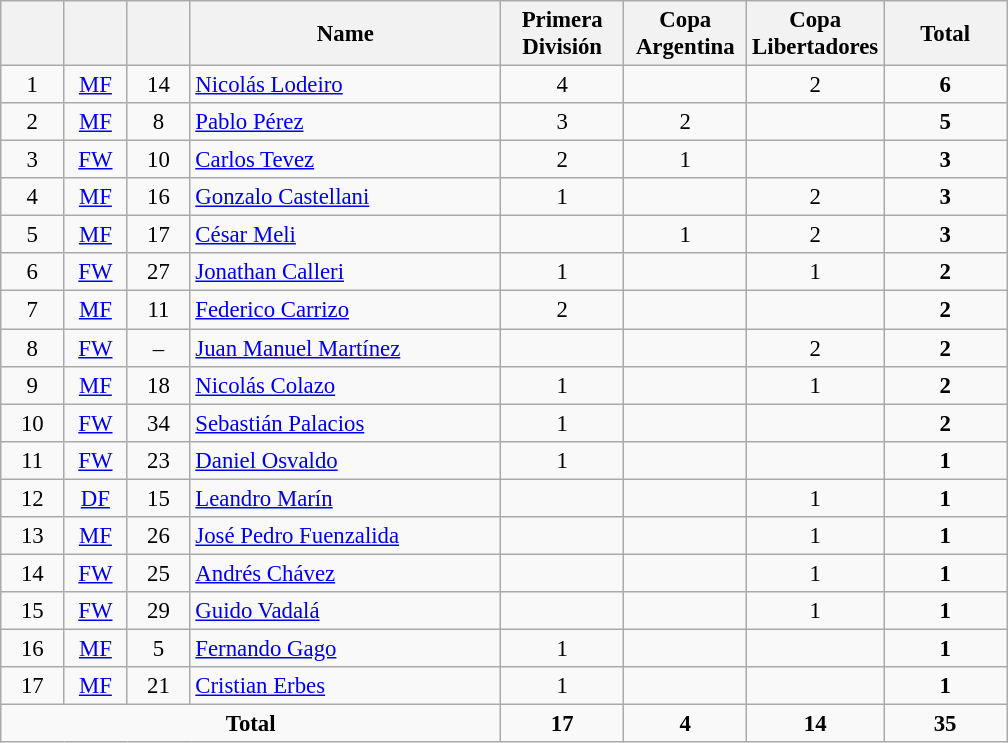<table class="wikitable sortable" style="font-size: 95%; text-align: center;">
<tr>
<th width=35></th>
<th width=35></th>
<th width=35></th>
<th width=200>Name</th>
<th width=75>Primera División</th>
<th width= 75>Copa Argentina</th>
<th width= 75>Copa Libertadores</th>
<th width= 75>Total</th>
</tr>
<tr>
<td>1</td>
<td><a href='#'>MF</a></td>
<td>14</td>
<td align=left> <a href='#'>Nicolás Lodeiro</a></td>
<td>4</td>
<td></td>
<td>2</td>
<td><strong>6</strong></td>
</tr>
<tr>
<td>2</td>
<td><a href='#'>MF</a></td>
<td>8</td>
<td align=left> <a href='#'>Pablo Pérez</a></td>
<td>3</td>
<td>2</td>
<td></td>
<td><strong>5</strong></td>
</tr>
<tr>
<td>3</td>
<td><a href='#'>FW</a></td>
<td>10</td>
<td align=left> <a href='#'>Carlos Tevez</a></td>
<td>2</td>
<td>1</td>
<td></td>
<td><strong>3</strong></td>
</tr>
<tr>
<td>4</td>
<td><a href='#'>MF</a></td>
<td>16</td>
<td align=left> <a href='#'>Gonzalo Castellani</a></td>
<td>1</td>
<td></td>
<td>2</td>
<td><strong>3</strong></td>
</tr>
<tr>
<td>5</td>
<td><a href='#'>MF</a></td>
<td>17</td>
<td align=left> <a href='#'>César Meli</a></td>
<td></td>
<td>1</td>
<td>2</td>
<td><strong>3</strong></td>
</tr>
<tr>
<td>6</td>
<td><a href='#'>FW</a></td>
<td>27</td>
<td align=left> <a href='#'>Jonathan Calleri</a></td>
<td>1</td>
<td></td>
<td>1</td>
<td><strong>2</strong></td>
</tr>
<tr>
<td>7</td>
<td><a href='#'>MF</a></td>
<td>11</td>
<td align=left> <a href='#'>Federico Carrizo</a></td>
<td>2</td>
<td></td>
<td></td>
<td><strong>2</strong></td>
</tr>
<tr>
<td>8</td>
<td><a href='#'>FW</a></td>
<td>–</td>
<td align=left> <a href='#'>Juan Manuel Martínez</a></td>
<td></td>
<td></td>
<td>2</td>
<td><strong>2</strong></td>
</tr>
<tr>
<td>9</td>
<td><a href='#'>MF</a></td>
<td>18</td>
<td align=left> <a href='#'>Nicolás Colazo</a></td>
<td>1</td>
<td></td>
<td>1</td>
<td><strong>2</strong></td>
</tr>
<tr>
<td>10</td>
<td><a href='#'>FW</a></td>
<td>34</td>
<td align=left> <a href='#'>Sebastián Palacios</a></td>
<td>1</td>
<td></td>
<td></td>
<td><strong>2</strong></td>
</tr>
<tr>
<td>11</td>
<td><a href='#'>FW</a></td>
<td>23</td>
<td align=left> <a href='#'>Daniel Osvaldo</a></td>
<td>1</td>
<td></td>
<td></td>
<td><strong>1</strong></td>
</tr>
<tr>
<td>12</td>
<td><a href='#'>DF</a></td>
<td>15</td>
<td align=left> <a href='#'>Leandro Marín</a></td>
<td></td>
<td></td>
<td>1</td>
<td><strong>1</strong></td>
</tr>
<tr>
<td>13</td>
<td><a href='#'>MF</a></td>
<td>26</td>
<td align=left> <a href='#'>José Pedro Fuenzalida</a></td>
<td></td>
<td></td>
<td>1</td>
<td><strong>1</strong></td>
</tr>
<tr>
<td>14</td>
<td><a href='#'>FW</a></td>
<td>25</td>
<td align=left> <a href='#'>Andrés Chávez</a></td>
<td></td>
<td></td>
<td>1</td>
<td><strong>1</strong></td>
</tr>
<tr>
<td>15</td>
<td><a href='#'>FW</a></td>
<td>29</td>
<td align=left> <a href='#'>Guido Vadalá</a></td>
<td></td>
<td></td>
<td>1</td>
<td><strong>1</strong></td>
</tr>
<tr>
<td>16</td>
<td><a href='#'>MF</a></td>
<td>5</td>
<td align=left> <a href='#'>Fernando Gago</a></td>
<td>1</td>
<td></td>
<td></td>
<td><strong>1</strong></td>
</tr>
<tr>
<td>17</td>
<td><a href='#'>MF</a></td>
<td>21</td>
<td align=left> <a href='#'>Cristian Erbes</a></td>
<td>1</td>
<td></td>
<td></td>
<td><strong>1</strong></td>
</tr>
<tr>
<td colspan=4><strong>Total</strong></td>
<td><strong>17</strong></td>
<td><strong>4</strong></td>
<td><strong>14</strong></td>
<td><strong>35</strong></td>
</tr>
</table>
